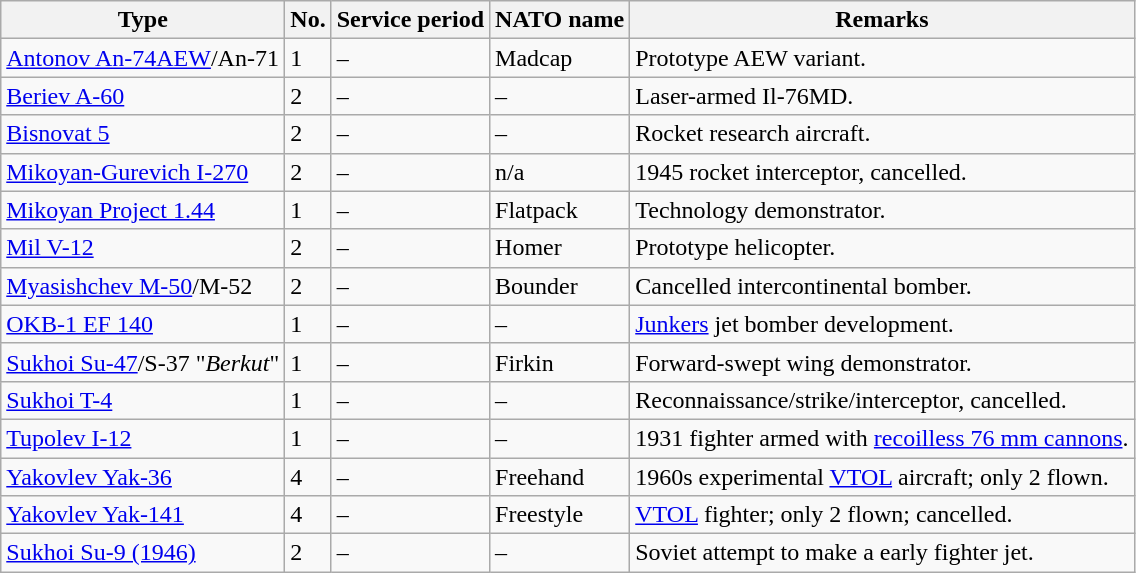<table class="wikitable sortable">
<tr>
<th>Type</th>
<th>No.</th>
<th>Service period</th>
<th>NATO name</th>
<th>Remarks</th>
</tr>
<tr>
<td><a href='#'>Antonov An-74AEW</a>/An-71</td>
<td>1</td>
<td>–</td>
<td>Madcap</td>
<td>Prototype AEW variant.</td>
</tr>
<tr>
<td><a href='#'>Beriev A-60</a></td>
<td>2</td>
<td>–</td>
<td>–</td>
<td>Laser-armed Il-76MD.</td>
</tr>
<tr>
<td><a href='#'>Bisnovat 5</a></td>
<td>2</td>
<td>–</td>
<td>–</td>
<td>Rocket research aircraft.</td>
</tr>
<tr>
<td><a href='#'>Mikoyan-Gurevich I-270</a></td>
<td>2</td>
<td>–</td>
<td>n/a</td>
<td>1945 rocket interceptor, cancelled.</td>
</tr>
<tr>
<td><a href='#'>Mikoyan Project 1.44</a></td>
<td>1</td>
<td>–</td>
<td>Flatpack</td>
<td>Technology demonstrator.</td>
</tr>
<tr>
<td><a href='#'>Mil V-12</a></td>
<td>2</td>
<td>–</td>
<td>Homer</td>
<td>Prototype helicopter.</td>
</tr>
<tr>
<td><a href='#'>Myasishchev M-50</a>/M-52</td>
<td>2</td>
<td>–</td>
<td>Bounder</td>
<td>Cancelled intercontinental bomber.</td>
</tr>
<tr>
<td><a href='#'>OKB-1 EF 140</a></td>
<td>1</td>
<td>–</td>
<td>–</td>
<td><a href='#'>Junkers</a> jet bomber development.</td>
</tr>
<tr>
<td><a href='#'>Sukhoi Su-47</a>/S-37 "<em>Berkut</em>"</td>
<td>1</td>
<td>–</td>
<td>Firkin</td>
<td>Forward-swept wing demonstrator.</td>
</tr>
<tr>
<td><a href='#'>Sukhoi T-4</a></td>
<td>1</td>
<td>–</td>
<td>–</td>
<td>Reconnaissance/strike/interceptor, cancelled.</td>
</tr>
<tr>
<td><a href='#'>Tupolev I-12</a></td>
<td>1</td>
<td>–</td>
<td>–</td>
<td>1931 fighter armed with <a href='#'>recoilless 76 mm cannons</a>.</td>
</tr>
<tr>
<td><a href='#'>Yakovlev Yak-36</a></td>
<td>4</td>
<td>–</td>
<td>Freehand</td>
<td>1960s experimental <a href='#'>VTOL</a> aircraft; only 2 flown.</td>
</tr>
<tr>
<td><a href='#'>Yakovlev Yak-141</a></td>
<td>4</td>
<td>–</td>
<td>Freestyle</td>
<td><a href='#'>VTOL</a> fighter; only 2 flown; cancelled.</td>
</tr>
<tr>
<td><a href='#'>Sukhoi Su-9 (1946)</a></td>
<td>2</td>
<td>–</td>
<td>–</td>
<td>Soviet attempt to make a early fighter jet.</td>
</tr>
</table>
